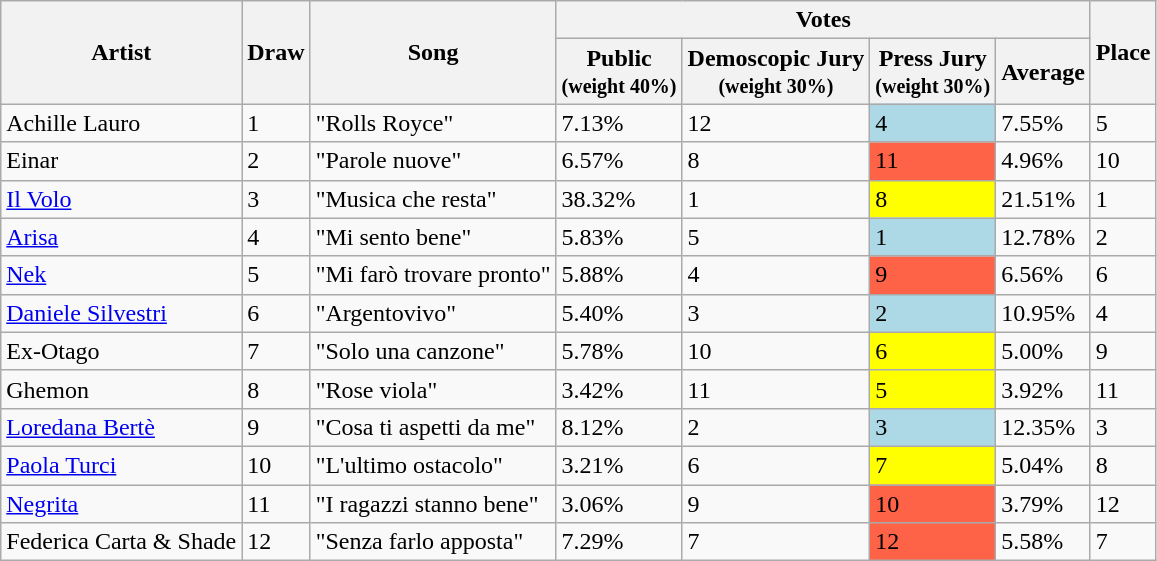<table class="wikitable sortable">
<tr>
<th rowspan="2">Artist</th>
<th rowspan="2">Draw</th>
<th rowspan="2">Song</th>
<th colspan="4" class="unsortable">Votes</th>
<th rowspan="2">Place</th>
</tr>
<tr>
<th>Public<br><small>(weight 40%)</small></th>
<th>Demoscopic Jury<br><small>(weight 30%)</small></th>
<th>Press Jury<br><small>(weight 30%)</small></th>
<th>Average</th>
</tr>
<tr>
<td>Achille Lauro</td>
<td>1</td>
<td>"Rolls Royce"</td>
<td>7.13%</td>
<td>12</td>
<td style="background:lightblue">4</td>
<td>7.55%</td>
<td>5</td>
</tr>
<tr>
<td>Einar</td>
<td>2</td>
<td>"Parole nuove"</td>
<td>6.57%</td>
<td>8</td>
<td style="background:tomato">11</td>
<td>4.96%</td>
<td>10</td>
</tr>
<tr>
<td><a href='#'>Il Volo</a></td>
<td>3</td>
<td>"Musica che resta"</td>
<td>38.32%</td>
<td>1</td>
<td style="background:yellow">8</td>
<td>21.51%</td>
<td>1</td>
</tr>
<tr>
<td><a href='#'>Arisa</a></td>
<td>4</td>
<td>"Mi sento bene"</td>
<td>5.83%</td>
<td>5</td>
<td style="background:lightblue">1</td>
<td>12.78%</td>
<td>2</td>
</tr>
<tr>
<td><a href='#'>Nek</a></td>
<td>5</td>
<td>"Mi farò trovare pronto"</td>
<td>5.88%</td>
<td>4</td>
<td style="background:tomato">9</td>
<td>6.56%</td>
<td>6</td>
</tr>
<tr>
<td><a href='#'>Daniele Silvestri</a></td>
<td>6</td>
<td>"Argentovivo"</td>
<td>5.40%</td>
<td>3</td>
<td style="background:lightblue">2</td>
<td>10.95%</td>
<td>4</td>
</tr>
<tr>
<td>Ex-Otago</td>
<td>7</td>
<td>"Solo una canzone"</td>
<td>5.78%</td>
<td>10</td>
<td style="background:yellow">6</td>
<td>5.00%</td>
<td>9</td>
</tr>
<tr>
<td>Ghemon</td>
<td>8</td>
<td>"Rose viola"</td>
<td>3.42%</td>
<td>11</td>
<td style="background:yellow">5</td>
<td>3.92%</td>
<td>11</td>
</tr>
<tr>
<td><a href='#'>Loredana Bertè</a></td>
<td>9</td>
<td>"Cosa ti aspetti da me"</td>
<td>8.12%</td>
<td>2</td>
<td style="background:lightblue">3</td>
<td>12.35%</td>
<td>3</td>
</tr>
<tr>
<td><a href='#'>Paola Turci</a></td>
<td>10</td>
<td>"L'ultimo ostacolo"</td>
<td>3.21%</td>
<td>6</td>
<td style="background:yellow">7</td>
<td>5.04%</td>
<td>8</td>
</tr>
<tr>
<td><a href='#'>Negrita</a></td>
<td>11</td>
<td>"I ragazzi stanno bene"</td>
<td>3.06%</td>
<td>9</td>
<td style="background:tomato">10</td>
<td>3.79%</td>
<td>12</td>
</tr>
<tr>
<td>Federica Carta & Shade</td>
<td>12</td>
<td>"Senza farlo apposta"</td>
<td>7.29%</td>
<td>7</td>
<td style="background:tomato">12</td>
<td>5.58%</td>
<td>7</td>
</tr>
</table>
